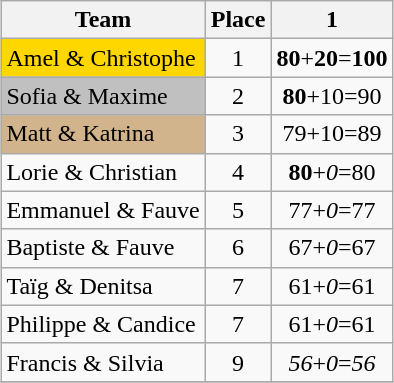<table class="wikitable sortable" style="margin:auto;">
<tr>
<th>Team</th>
<th>Place</th>
<th>1</th>
</tr>
<tr>
<td bgcolor="gold">Amel & Christophe</td>
<td style="background:#gold; text-align:center;">1</td>
<td style="background:#gold; text-align:center;"><span><strong>80</strong></span>+<span><strong>20</strong></span>=<span><strong>100</strong></span></td>
</tr>
<tr>
<td bgcolor="silver">Sofia & Maxime</td>
<td style="background:#silver; text-align:center;">2</td>
<td style="background:#silver; text-align:center;"><span><strong>80</strong></span>+10=90</td>
</tr>
<tr>
<td bgcolor="tan">Matt & Katrina</td>
<td style="background:#tan; text-align:center;">3</td>
<td style="background:#tan; text-align:center;">79+10=89</td>
</tr>
<tr>
<td>Lorie & Christian</td>
<td style="text-align:center;">4</td>
<td style="text-align:center;"><span><strong>80</strong></span>+<span><em>0</em></span>=80</td>
</tr>
<tr>
<td>Emmanuel & Fauve</td>
<td style="text-align:center;">5</td>
<td style="text-align:center;">77+<span><em>0</em></span>=77</td>
</tr>
<tr>
<td>Baptiste & Fauve</td>
<td style="text-align:center;">6</td>
<td style="text-align:center;">67+<span><em>0</em></span>=67</td>
</tr>
<tr>
<td>Taïg & Denitsa</td>
<td style="text-align:center;">7</td>
<td style="text-align:center;">61+<span><em>0</em></span>=61</td>
</tr>
<tr>
<td>Philippe & Candice</td>
<td style="text-align:center;">7</td>
<td style="text-align:center;">61+<span><em>0</em></span>=61</td>
</tr>
<tr>
<td>Francis & Silvia</td>
<td style="text-align:center;">9</td>
<td style="text-align:center;"><span><em>56</em></span>+<span><em>0</em></span>=<span><em>56</em></span></td>
</tr>
<tr>
</tr>
</table>
